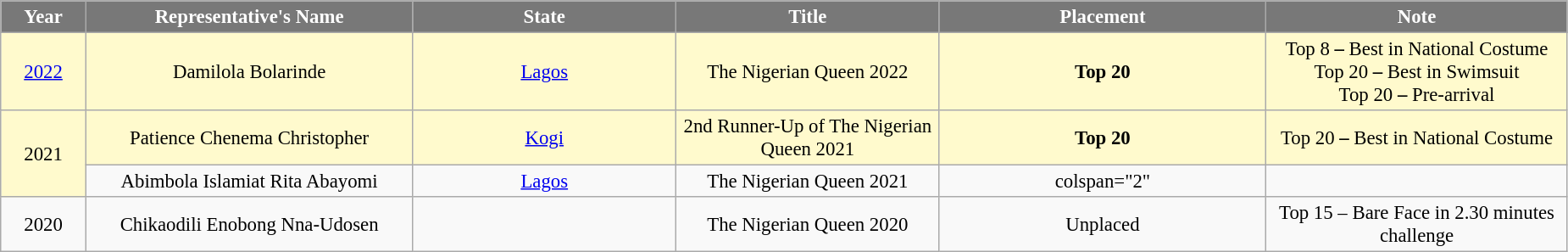<table class="wikitable sortable" style="font-size: 95%; text-align:center">
<tr>
<th width="60" style="background-color:#787878;color:#FFFFFF;">Year</th>
<th width="250" style="background-color:#787878;color:#FFFFFF;">Representative's Name</th>
<th width="200" style="background-color:#787878;color:#FFFFFF;">State</th>
<th width="200" style="background-color:#787878;color:#FFFFFF;">Title</th>
<th width="250" style="background-color:#787878;color:#FFFFFF;">Placement</th>
<th width="230" style="background-color:#787878;color:#FFFFFF;">Note</th>
</tr>
<tr style="background-color:#FFFACD">
<td> <a href='#'>2022</a></td>
<td>Damilola Bolarinde</td>
<td> <a href='#'>Lagos</a></td>
<td>The Nigerian Queen 2022</td>
<td><strong>Top 20</strong></td>
<td>Top 8 <strong>–</strong> Best in National Costume<br>Top 20 <strong>–</strong> Best in Swimsuit<br>Top 20 <strong>–</strong> Pre-arrival</td>
</tr>
<tr style="background-color:#FFFACD">
<td rowspan="2"> 2021</td>
<td>Patience Chenema Christopher</td>
<td> <a href='#'>Kogi</a></td>
<td>2nd Runner-Up of The Nigerian Queen 2021</td>
<td><strong>Top 20</strong></td>
<td>Top 20 <strong>–</strong> Best in National Costume</td>
</tr>
<tr>
<td>Abimbola Islamiat Rita Abayomi</td>
<td> <a href='#'>Lagos</a></td>
<td>The Nigerian Queen 2021</td>
<td>colspan="2" </td>
</tr>
<tr>
<td> 2020</td>
<td>Chikaodili Enobong Nna-Udosen</td>
<td></td>
<td>The Nigerian Queen 2020</td>
<td>Unplaced</td>
<td>Top 15 – Bare Face in 2.30 minutes challenge</td>
</tr>
</table>
